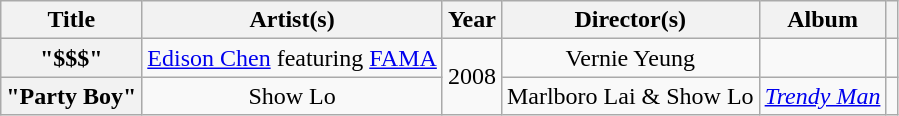<table class="wikitable sortable plainrowheaders" style="text-align:center;">
<tr>
<th scope="col">Title</th>
<th scope="col">Artist(s)</th>
<th scope="col">Year</th>
<th scope="col">Director(s)</th>
<th scope="col">Album</th>
<th scope="col" class="unsortable"></th>
</tr>
<tr>
<th scope="row">"$$$"</th>
<td><a href='#'>Edison Chen</a> featuring <a href='#'>FAMA</a></td>
<td rowspan="2">2008</td>
<td>Vernie Yeung</td>
<td></td>
<td></td>
</tr>
<tr>
<th scope="row">"Party Boy"</th>
<td>Show Lo</td>
<td>Marlboro Lai & Show Lo</td>
<td><em><a href='#'>Trendy Man</a></em></td>
<td></td>
</tr>
</table>
